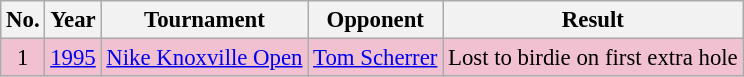<table class="wikitable" style="font-size:95%;">
<tr>
<th>No.</th>
<th>Year</th>
<th>Tournament</th>
<th>Opponent</th>
<th>Result</th>
</tr>
<tr style="background:#F2C1D1;">
<td align=center>1</td>
<td><a href='#'>1995</a></td>
<td><a href='#'>Nike Knoxville Open</a></td>
<td> <a href='#'>Tom Scherrer</a></td>
<td>Lost to birdie on first extra hole</td>
</tr>
</table>
